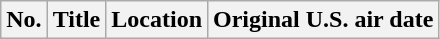<table class="wikitable plainrowheaders">
<tr>
<th>No.</th>
<th>Title</th>
<th>Location</th>
<th>Original U.S. air date<br>










</th>
</tr>
</table>
